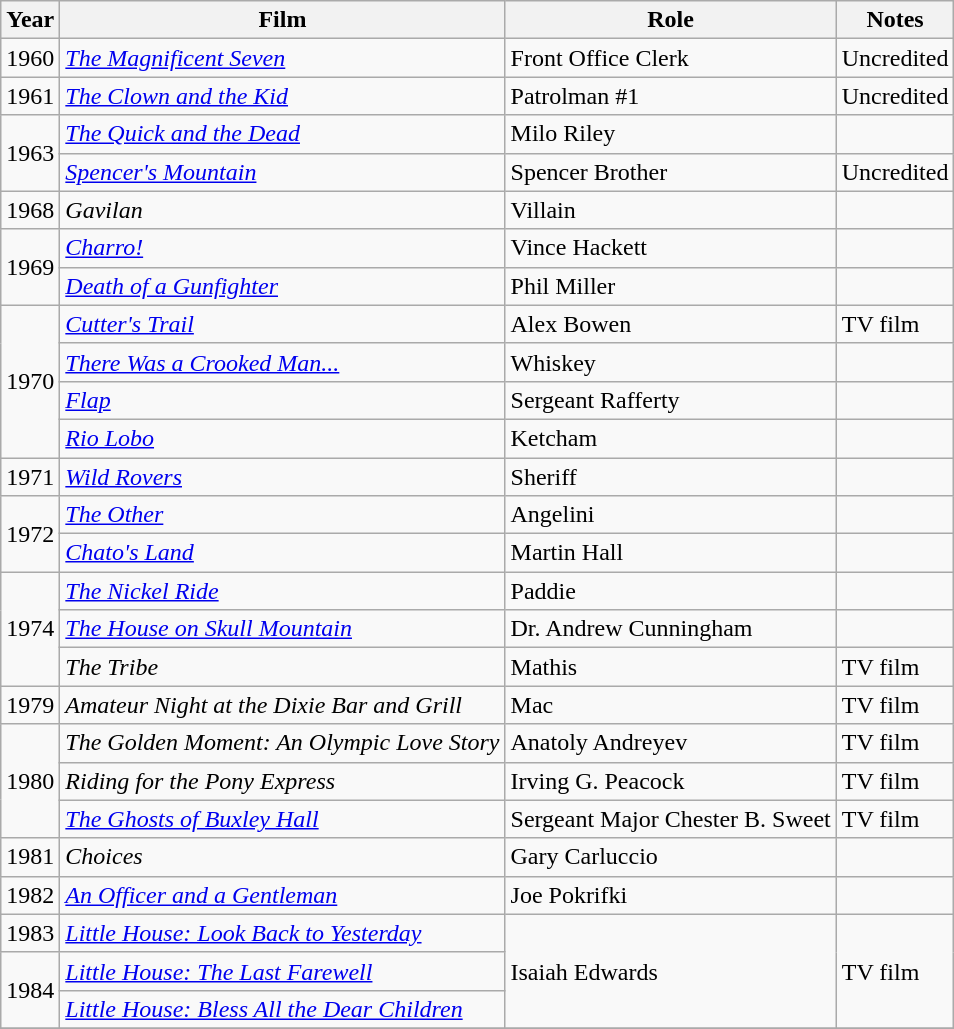<table class="wikitable">
<tr>
<th>Year</th>
<th>Film</th>
<th>Role</th>
<th>Notes</th>
</tr>
<tr>
<td>1960</td>
<td><em><a href='#'>The Magnificent Seven</a></em></td>
<td>Front Office Clerk</td>
<td>Uncredited</td>
</tr>
<tr>
<td>1961</td>
<td><em><a href='#'>The Clown and the Kid</a></em></td>
<td>Patrolman #1</td>
<td>Uncredited</td>
</tr>
<tr>
<td rowspan="2">1963</td>
<td><em><a href='#'>The Quick and the Dead</a></em></td>
<td>Milo Riley</td>
<td></td>
</tr>
<tr>
<td><em><a href='#'>Spencer's Mountain</a></em></td>
<td>Spencer Brother</td>
<td>Uncredited</td>
</tr>
<tr>
<td>1968</td>
<td><em>Gavilan</em></td>
<td>Villain</td>
<td></td>
</tr>
<tr>
<td rowspan="2">1969</td>
<td><em><a href='#'>Charro!</a></em></td>
<td>Vince Hackett</td>
<td></td>
</tr>
<tr>
<td><em><a href='#'>Death of a Gunfighter</a></em></td>
<td>Phil Miller</td>
<td></td>
</tr>
<tr>
<td rowspan="4">1970</td>
<td><em><a href='#'>Cutter's Trail</a></em></td>
<td>Alex Bowen</td>
<td>TV film</td>
</tr>
<tr>
<td><em><a href='#'>There Was a Crooked Man...</a></em></td>
<td>Whiskey</td>
<td></td>
</tr>
<tr>
<td><em><a href='#'>Flap</a></em></td>
<td>Sergeant Rafferty</td>
<td></td>
</tr>
<tr>
<td><em><a href='#'>Rio Lobo</a></em></td>
<td>Ketcham</td>
<td></td>
</tr>
<tr>
<td>1971</td>
<td><em><a href='#'>Wild Rovers</a></em></td>
<td>Sheriff</td>
<td></td>
</tr>
<tr>
<td rowspan="2">1972</td>
<td><em><a href='#'>The Other</a></em></td>
<td>Angelini</td>
<td></td>
</tr>
<tr>
<td><em><a href='#'>Chato's Land</a></em></td>
<td>Martin Hall</td>
<td></td>
</tr>
<tr>
<td rowspan="3">1974</td>
<td><em><a href='#'>The Nickel Ride</a></em></td>
<td>Paddie</td>
<td></td>
</tr>
<tr>
<td><em><a href='#'>The House on Skull Mountain</a></em></td>
<td>Dr. Andrew Cunningham</td>
<td></td>
</tr>
<tr>
<td><em>The Tribe</em></td>
<td>Mathis</td>
<td>TV film</td>
</tr>
<tr>
<td>1979</td>
<td><em>Amateur Night at the Dixie Bar and Grill</em></td>
<td>Mac</td>
<td>TV film</td>
</tr>
<tr>
<td rowspan="3">1980</td>
<td><em>The Golden Moment: An Olympic Love Story</em></td>
<td>Anatoly Andreyev</td>
<td>TV film</td>
</tr>
<tr>
<td><em>Riding for the Pony Express</em></td>
<td>Irving G. Peacock</td>
<td>TV film</td>
</tr>
<tr>
<td><em><a href='#'>The Ghosts of Buxley Hall</a></em></td>
<td>Sergeant Major Chester B. Sweet</td>
<td>TV film</td>
</tr>
<tr>
<td>1981</td>
<td><em>Choices</em></td>
<td>Gary Carluccio</td>
<td></td>
</tr>
<tr>
<td>1982</td>
<td><em><a href='#'>An Officer and a Gentleman</a></em></td>
<td>Joe Pokrifki</td>
<td></td>
</tr>
<tr>
<td>1983</td>
<td><em><a href='#'>Little House: Look Back to Yesterday</a></em></td>
<td rowspan="3">Isaiah Edwards</td>
<td rowspan="3">TV film</td>
</tr>
<tr>
<td rowspan="2">1984</td>
<td><em><a href='#'>Little House: The Last Farewell</a></em></td>
</tr>
<tr>
<td><em><a href='#'>Little House: Bless All the Dear Children</a></em></td>
</tr>
<tr>
</tr>
</table>
